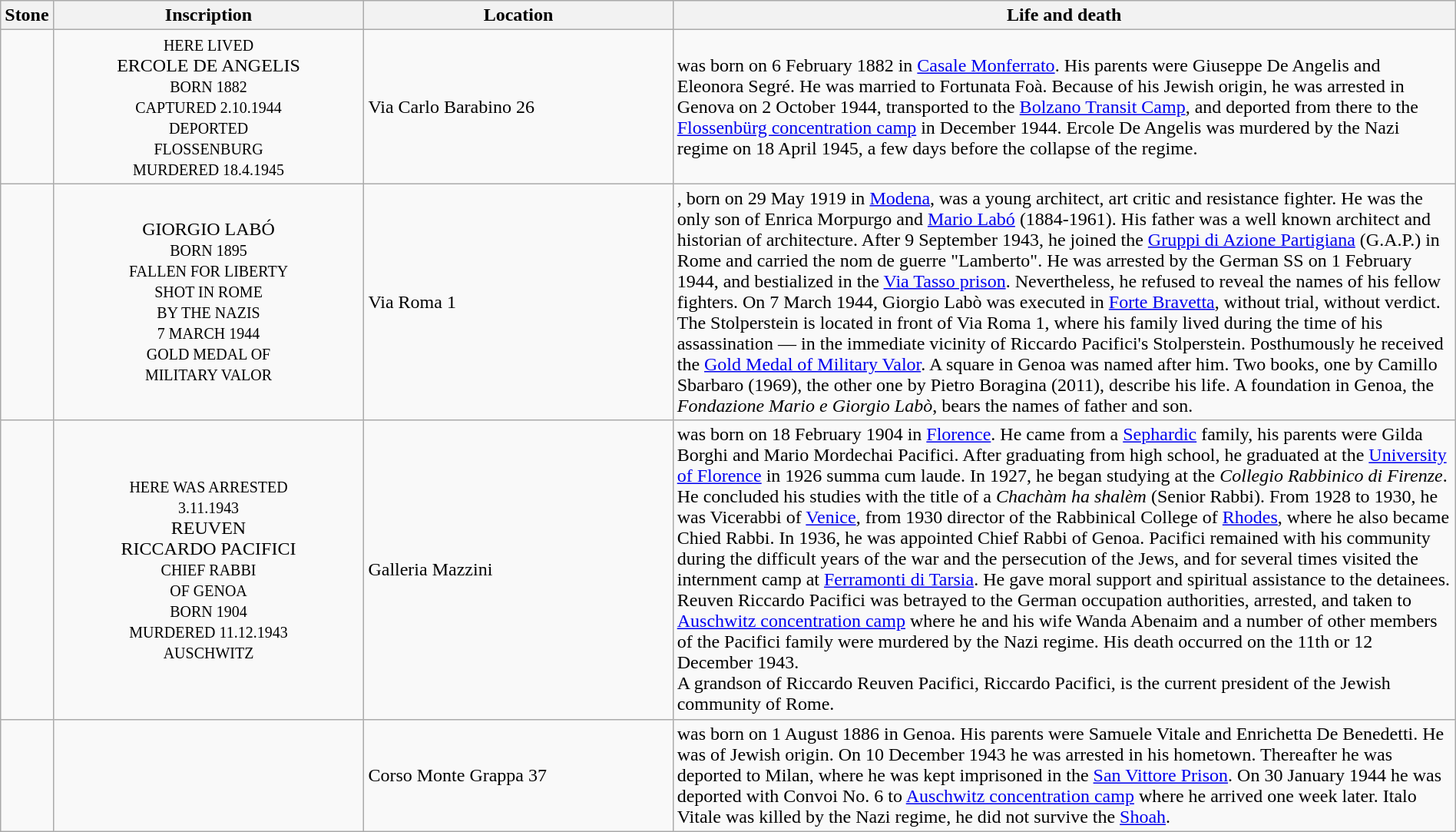<table class="wikitable sortable toptextcells" style="width:100%">
<tr>
<th class="hintergrundfarbe6 unsortable" width="120px">Stone</th>
<th class="hintergrundfarbe6 unsortable" style ="width:22%;">Inscription</th>
<th class="hintergrundfarbe6" data-sort-type="text" style ="width:22%;">Location</th>
<th class="hintergrundfarbe6" style="width:100%;">Life and death</th>
</tr>
<tr>
<td></td>
<td style="text-align:center"><div><small>HERE LIVED</small><br>ERCOLE DE ANGELIS<br><small>BORN 1882<br>CAPTURED 2.10.1944<br>DEPORTED<br>FLOSSENBURG<br>MURDERED 18.4.1945</small></div></td>
<td>Via Carlo Barabino 26</td>
<td><strong></strong> was born on 6 February 1882 in <a href='#'>Casale Monferrato</a>. His parents were Giuseppe De Angelis and Eleonora Segré. He was married to Fortunata Foà. Because of his Jewish origin, he was arrested in Genova on 2 October 1944, transported to the <a href='#'>Bolzano Transit Camp</a>, and deported from there to the <a href='#'>Flossenbürg concentration camp</a> in December 1944. Ercole De Angelis was murdered by the Nazi regime on 18 April 1945, a few days before the collapse of the regime.</td>
</tr>
<tr>
<td></td>
<td style="text-align:center"><div>GIORGIO LABÓ<br><small>BORN 1895<br>FALLEN FOR LIBERTY<br>SHOT IN ROME<br>BY THE NAZIS<br>7 MARCH 1944<br>GOLD MEDAL OF<br>MILITARY VALOR</small></div></td>
<td>Via Roma 1<br></td>
<td><strong></strong>, born on 29 May 1919 in <a href='#'>Modena</a>, was a young architect, art critic and resistance fighter. He was the only son of Enrica Morpurgo and <a href='#'>Mario Labó</a> (1884-1961). His father was a well known architect and historian of architecture. After 9 September 1943, he joined the <a href='#'>Gruppi di Azione Partigiana</a> (G.A.P.) in Rome and carried the nom de guerre "Lamberto". He was arrested by the German SS on 1 February 1944, and bestialized in the <a href='#'>Via Tasso prison</a>. Nevertheless, he refused to reveal the names of his fellow fighters. On 7 March 1944, Giorgio Labò was executed in <a href='#'>Forte Bravetta</a>, without trial, without verdict.<br>The Stolperstein is located in front of Via Roma 1, where his family lived during the time of his assassination — in the immediate vicinity of Riccardo Pacifici's Stolperstein. Posthumously he received the <a href='#'>Gold Medal of Military Valor</a>. A square in Genoa was named after him. Two books, one by Camillo Sbarbaro (1969), the other one by Pietro Boragina (2011), describe his life. A foundation in Genoa, the <em>Fondazione Mario e Giorgio Labò</em>, bears the names of father and son.</td>
</tr>
<tr>
<td></td>
<td style="text-align:center"><div><small>HERE WAS ARRESTED<br>3.11.1943</small><br>REUVEN<br>RICCARDO PACIFICI<br><small>CHIEF RABBI<br>OF GENOA<br>BORN 1904<br>MURDERED 11.12.1943<br>AUSCHWITZ</small></div></td>
<td>Galleria Mazzini<br></td>
<td><strong></strong> was born on 18 February 1904 in <a href='#'>Florence</a>. He came from a <a href='#'>Sephardic</a> family, his parents were Gilda Borghi and Mario Mordechai Pacifici. After graduating from high school, he graduated at the <a href='#'>University of Florence</a> in 1926 summa cum laude. In 1927, he began studying at the <em>Collegio Rabbinico di Firenze</em>. He concluded his studies with the title of a <em>Chachàm ha shalèm</em> (Senior Rabbi). From 1928 to 1930, he was Vicerabbi of <a href='#'>Venice</a>, from 1930 director of the Rabbinical College of <a href='#'>Rhodes</a>, where he also became Chied Rabbi. In 1936, he was appointed Chief Rabbi of Genoa. Pacifici remained with his community during the difficult years of the war and the persecution of the Jews, and for several times visited the internment camp at <a href='#'>Ferramonti di Tarsia</a>. He gave moral support and spiritual assistance to the detainees. Reuven Riccardo Pacifici was betrayed to the German occupation authorities, arrested, and taken to <a href='#'>Auschwitz concentration camp</a> where he and his wife Wanda Abenaim and a number of other members of the Pacifici family were murdered by the Nazi regime. His death occurred on the 11th or 12 December 1943.<br>A grandson of Riccardo Reuven Pacifici, Riccardo Pacifici, is the current president of the Jewish community of Rome.</td>
</tr>
<tr>
<td></td>
<td></td>
<td>Corso Monte Grappa 37</td>
<td><strong></strong> was born on 1 August 1886 in Genoa. His parents were Samuele Vitale and  Enrichetta De Benedetti. He was of Jewish origin. On 10 December 1943 he was arrested in his hometown. Thereafter he was deported to Milan, where he was kept imprisoned in the <a href='#'>San Vittore Prison</a>. On 30 January 1944 he was deported with Convoi No. 6 to <a href='#'>Auschwitz concentration camp</a> where he arrived one week later. Italo Vitale was killed by the Nazi regime, he did not survive the <a href='#'>Shoah</a>.</td>
</tr>
</table>
